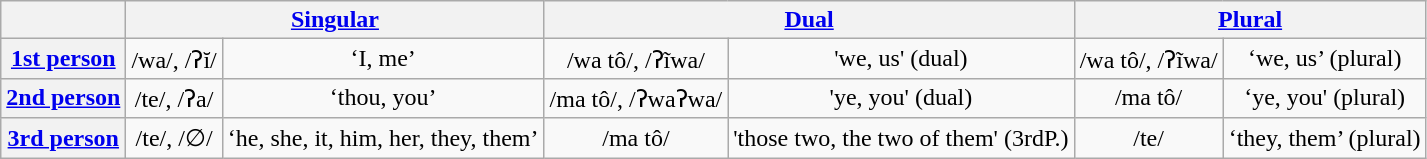<table class="wikitable" style="text-align: center;">
<tr>
<th></th>
<th colspan="2"><a href='#'>Singular</a></th>
<th colspan="2"><a href='#'>Dual</a></th>
<th colspan="2"><a href='#'>Plural</a></th>
</tr>
<tr>
<th><a href='#'>1st person</a></th>
<td>/wa/, /ʔĭ/</td>
<td>‘I, me’</td>
<td>/wa tô/, /ʔĩwa/</td>
<td>'we, us' (dual)</td>
<td>/wa tô/, /ʔĩwa/</td>
<td>‘we, us’ (plural)</td>
</tr>
<tr>
<th><a href='#'>2nd person</a></th>
<td>/te/, /ʔa/</td>
<td>‘thou, you’</td>
<td>/ma tô/, /ʔwaʔwa/</td>
<td>'ye, you' (dual)</td>
<td>/ma tô/</td>
<td>‘ye, you' (plural)</td>
</tr>
<tr>
<th><a href='#'>3rd person</a></th>
<td>/te/, /∅/</td>
<td>‘he, she, it, him, her, they, them’</td>
<td>/ma tô/</td>
<td>'those two, the two of them' (3rdP.)</td>
<td>/te/</td>
<td>‘they, them’ (plural)</td>
</tr>
</table>
